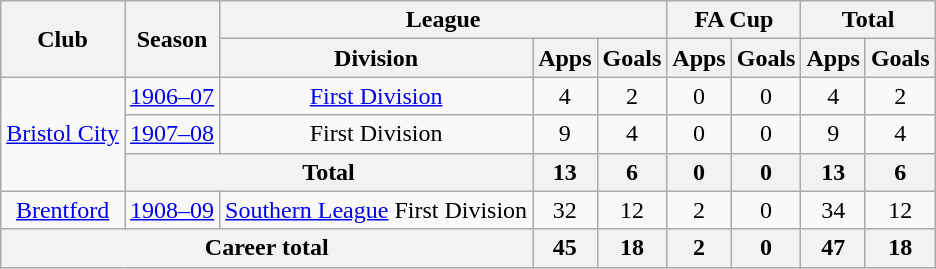<table class="wikitable" style="text-align: center;">
<tr>
<th rowspan="2">Club</th>
<th rowspan="2">Season</th>
<th colspan="3">League</th>
<th colspan="2">FA Cup</th>
<th colspan="2">Total</th>
</tr>
<tr>
<th>Division</th>
<th>Apps</th>
<th>Goals</th>
<th>Apps</th>
<th>Goals</th>
<th>Apps</th>
<th>Goals</th>
</tr>
<tr>
<td rowspan="3"><a href='#'>Bristol City</a></td>
<td><a href='#'>1906–07</a></td>
<td><a href='#'>First Division</a></td>
<td>4</td>
<td>2</td>
<td>0</td>
<td>0</td>
<td>4</td>
<td>2</td>
</tr>
<tr>
<td><a href='#'>1907–08</a></td>
<td>First Division</td>
<td>9</td>
<td>4</td>
<td>0</td>
<td>0</td>
<td>9</td>
<td>4</td>
</tr>
<tr>
<th colspan="2">Total</th>
<th>13</th>
<th>6</th>
<th>0</th>
<th>0</th>
<th>13</th>
<th>6</th>
</tr>
<tr>
<td><a href='#'>Brentford</a></td>
<td><a href='#'>1908–09</a></td>
<td><a href='#'>Southern League</a> First Division</td>
<td>32</td>
<td>12</td>
<td>2</td>
<td>0</td>
<td>34</td>
<td>12</td>
</tr>
<tr>
<th colspan="3">Career total</th>
<th>45</th>
<th>18</th>
<th>2</th>
<th>0</th>
<th>47</th>
<th>18</th>
</tr>
</table>
